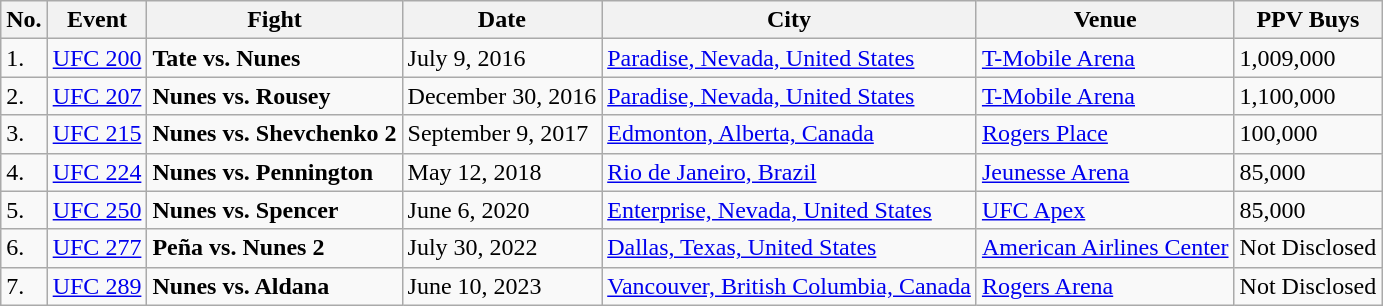<table class="wikitable">
<tr>
<th>No.</th>
<th>Event</th>
<th>Fight</th>
<th>Date</th>
<th>City</th>
<th>Venue</th>
<th>PPV Buys</th>
</tr>
<tr>
<td>1.</td>
<td><a href='#'>UFC 200</a></td>
<td><strong>Tate vs. Nunes</strong></td>
<td>July 9, 2016</td>
<td><a href='#'>Paradise, Nevada, United States</a></td>
<td><a href='#'>T-Mobile Arena</a></td>
<td>1,009,000</td>
</tr>
<tr>
<td>2.</td>
<td><a href='#'>UFC 207</a></td>
<td><strong>Nunes vs. Rousey</strong></td>
<td>December 30, 2016</td>
<td><a href='#'>Paradise, Nevada, United States</a></td>
<td><a href='#'>T-Mobile Arena</a></td>
<td>1,100,000</td>
</tr>
<tr>
<td>3.</td>
<td><a href='#'>UFC 215</a></td>
<td><strong>Nunes vs. Shevchenko 2</strong></td>
<td>September 9, 2017</td>
<td><a href='#'>Edmonton, Alberta, Canada</a></td>
<td><a href='#'>Rogers Place</a></td>
<td>100,000</td>
</tr>
<tr>
<td>4.</td>
<td><a href='#'>UFC 224</a></td>
<td><strong>Nunes vs. Pennington</strong></td>
<td>May 12, 2018</td>
<td><a href='#'>Rio de Janeiro, Brazil</a></td>
<td><a href='#'>Jeunesse Arena</a></td>
<td>85,000</td>
</tr>
<tr>
<td>5.</td>
<td><a href='#'>UFC 250</a></td>
<td><strong>Nunes vs. Spencer</strong></td>
<td>June 6, 2020</td>
<td><a href='#'>Enterprise, Nevada, United States</a></td>
<td><a href='#'>UFC Apex</a></td>
<td>85,000</td>
</tr>
<tr>
<td>6.</td>
<td><a href='#'>UFC 277</a></td>
<td><strong> Peña vs. Nunes 2</strong></td>
<td>July 30, 2022</td>
<td><a href='#'>Dallas, Texas, United States</a></td>
<td><a href='#'>American Airlines Center</a></td>
<td>Not Disclosed</td>
</tr>
<tr>
<td>7.</td>
<td><a href='#'>UFC 289</a></td>
<td><strong>Nunes vs. Aldana</strong></td>
<td>June 10, 2023</td>
<td><a href='#'>Vancouver, British Columbia, Canada</a></td>
<td><a href='#'>Rogers Arena</a></td>
<td>Not Disclosed</td>
</tr>
</table>
